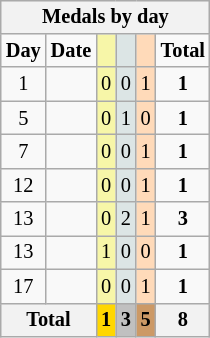<table class=wikitable style="font-size:85%; float:right;text-align:center">
<tr>
<th colspan=7>Medals by day</th>
</tr>
<tr>
<td><strong>Day</strong></td>
<td><strong>Date</strong></td>
<td bgcolor=F7F6A8></td>
<td bgcolor=DCE5E5></td>
<td bgcolor=FFDAB9></td>
<td><strong>Total</strong></td>
</tr>
<tr>
<td>1</td>
<td></td>
<td bgcolor=F7F6A8>0</td>
<td bgcolor=DCE5E5>0</td>
<td bgcolor=FFDAB9>1</td>
<td><strong>1</strong></td>
</tr>
<tr>
<td>5</td>
<td></td>
<td bgcolor=F7F6A8>0</td>
<td bgcolor=DCE5E5>1</td>
<td bgcolor=FFDAB9>0</td>
<td><strong>1</strong></td>
</tr>
<tr>
<td>7</td>
<td></td>
<td bgcolor=F7F6A8>0</td>
<td bgcolor=DCE5E5>0</td>
<td bgcolor=FFDAB9>1</td>
<td><strong>1</strong></td>
</tr>
<tr>
<td>12</td>
<td></td>
<td bgcolor=F7F6A8>0</td>
<td bgcolor=DCE5E5>0</td>
<td bgcolor=FFDAB9>1</td>
<td><strong>1</strong></td>
</tr>
<tr>
<td>13</td>
<td></td>
<td bgcolor=F7F6A8>0</td>
<td bgcolor=DCE5E5>2</td>
<td bgcolor=FFDAB9>1</td>
<td><strong>3</strong></td>
</tr>
<tr>
<td>13</td>
<td></td>
<td bgcolor=F7F6A8>1</td>
<td bgcolor=DCE5E5>0</td>
<td bgcolor=FFDAB9>0</td>
<td><strong>1</strong></td>
</tr>
<tr>
<td>17</td>
<td></td>
<td bgcolor=F7F6A8>0</td>
<td bgcolor=DCE5E5>0</td>
<td bgcolor=FFDAB9>1</td>
<td><strong>1</strong></td>
</tr>
<tr>
<th colspan=2>Total</th>
<th style=background:gold>1</th>
<th style=background:silver>3</th>
<th style=background:#C96>5</th>
<th>8</th>
</tr>
</table>
